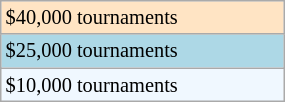<table class="wikitable" style="font-size:85%; width:15%;">
<tr style="background:#ffe4c4;">
<td>$40,000 tournaments</td>
</tr>
<tr style="background:lightblue;">
<td>$25,000 tournaments</td>
</tr>
<tr style="background:#f0f8ff;">
<td>$10,000 tournaments</td>
</tr>
</table>
